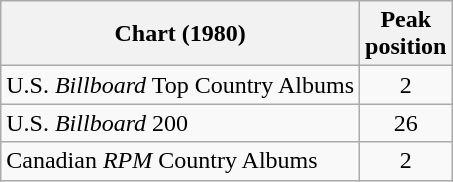<table class="wikitable">
<tr>
<th>Chart (1980)</th>
<th>Peak<br>position</th>
</tr>
<tr>
<td>U.S. <em>Billboard</em> Top Country Albums</td>
<td align="center">2</td>
</tr>
<tr>
<td>U.S. <em>Billboard</em> 200</td>
<td align="center">26</td>
</tr>
<tr>
<td>Canadian <em>RPM</em> Country Albums</td>
<td align="center">2</td>
</tr>
</table>
